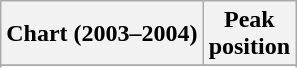<table class="wikitable sortable plainrowheaders" style="text-align:center">
<tr>
<th scope="col">Chart (2003–2004)</th>
<th scope="col">Peak<br>position</th>
</tr>
<tr>
</tr>
<tr>
</tr>
<tr>
</tr>
<tr>
</tr>
<tr>
</tr>
<tr>
</tr>
<tr>
</tr>
<tr>
</tr>
<tr>
</tr>
<tr>
</tr>
<tr>
</tr>
<tr>
</tr>
<tr>
</tr>
<tr>
</tr>
<tr>
</tr>
<tr>
</tr>
<tr>
</tr>
<tr>
</tr>
</table>
